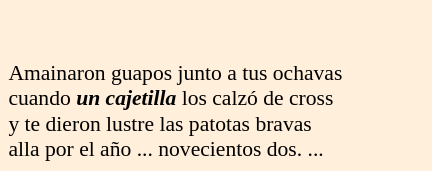<table class="toccolours" style="float: right; margin-left: 1em; margin-right:1em; font-size: 90%; background:#FFEFDB; color:black; width:20em; max-width:30%;" cellspacing="5">
<tr>
<td style="text-align: justify;"><br><br>
Amainaron guapos junto a tus ochavas<br>
cuando <strong><em>un cajetilla</em></strong> los calzó de cross<br>
y te dieron lustre las patotas bravas<br>
alla por el año ... novecientos dos. ...</td>
</tr>
</table>
